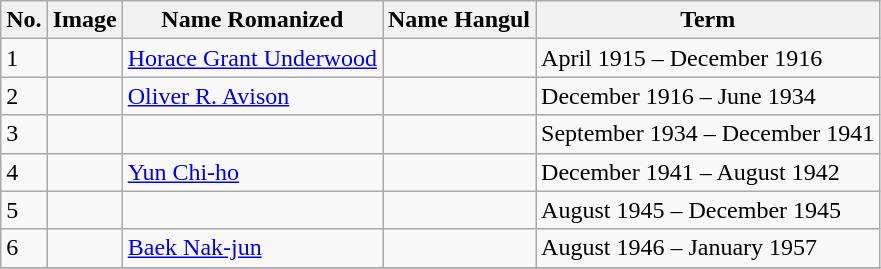<table class="wikitable sortable">
<tr>
<th>No.</th>
<th>Image</th>
<th>Name Romanized</th>
<th>Name Hangul</th>
<th>Term</th>
</tr>
<tr>
<td>1</td>
<td></td>
<td><a href='#'>Horace Grant Underwood</a></td>
<td></td>
<td>April 1915 – December 1916</td>
</tr>
<tr>
<td>2</td>
<td></td>
<td><a href='#'>Oliver R. Avison</a></td>
<td></td>
<td>December 1916 – June 1934</td>
</tr>
<tr>
<td>3</td>
<td></td>
<td></td>
<td></td>
<td>September 1934 – December 1941</td>
</tr>
<tr>
<td>4</td>
<td></td>
<td><a href='#'>Yun Chi-ho</a></td>
<td></td>
<td>December 1941 – August 1942</td>
</tr>
<tr>
<td>5</td>
<td></td>
<td></td>
<td></td>
<td>August 1945 – December 1945</td>
</tr>
<tr>
<td>6</td>
<td></td>
<td><a href='#'>Baek Nak-jun</a></td>
<td></td>
<td>August 1946 – January 1957</td>
</tr>
<tr>
</tr>
</table>
